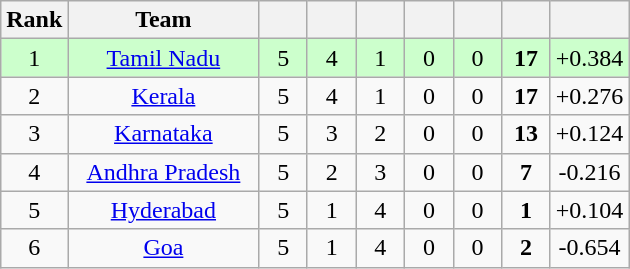<table class="wikitable" style="text-align:center">
<tr>
<th>Rank</th>
<th style="width:120px">Team</th>
<th style="width:25px"></th>
<th style="width:25px"></th>
<th style="width:25px"></th>
<th style="width:25px"></th>
<th style="width:25px"></th>
<th style="width:25px"></th>
<th style="width:40px;"></th>
</tr>
<tr style="background:#cfc;">
<td>1</td>
<td><a href='#'>Tamil Nadu</a></td>
<td>5</td>
<td>4</td>
<td>1</td>
<td>0</td>
<td>0</td>
<td><strong>17</strong></td>
<td>+0.384</td>
</tr>
<tr>
<td>2</td>
<td><a href='#'>Kerala</a></td>
<td>5</td>
<td>4</td>
<td>1</td>
<td>0</td>
<td>0</td>
<td><strong>17</strong></td>
<td>+0.276</td>
</tr>
<tr>
<td>3</td>
<td><a href='#'>Karnataka</a></td>
<td>5</td>
<td>3</td>
<td>2</td>
<td>0</td>
<td>0</td>
<td><strong>13</strong></td>
<td>+0.124</td>
</tr>
<tr>
<td>4</td>
<td><a href='#'>Andhra Pradesh</a></td>
<td>5</td>
<td>2</td>
<td>3</td>
<td>0</td>
<td>0</td>
<td><strong>7</strong></td>
<td>-0.216</td>
</tr>
<tr>
<td>5</td>
<td><a href='#'>Hyderabad</a></td>
<td>5</td>
<td>1</td>
<td>4</td>
<td>0</td>
<td>0</td>
<td><strong>1</strong></td>
<td>+0.104</td>
</tr>
<tr>
<td>6</td>
<td><a href='#'>Goa</a></td>
<td>5</td>
<td>1</td>
<td>4</td>
<td>0</td>
<td>0</td>
<td><strong>2</strong></td>
<td>-0.654</td>
</tr>
</table>
